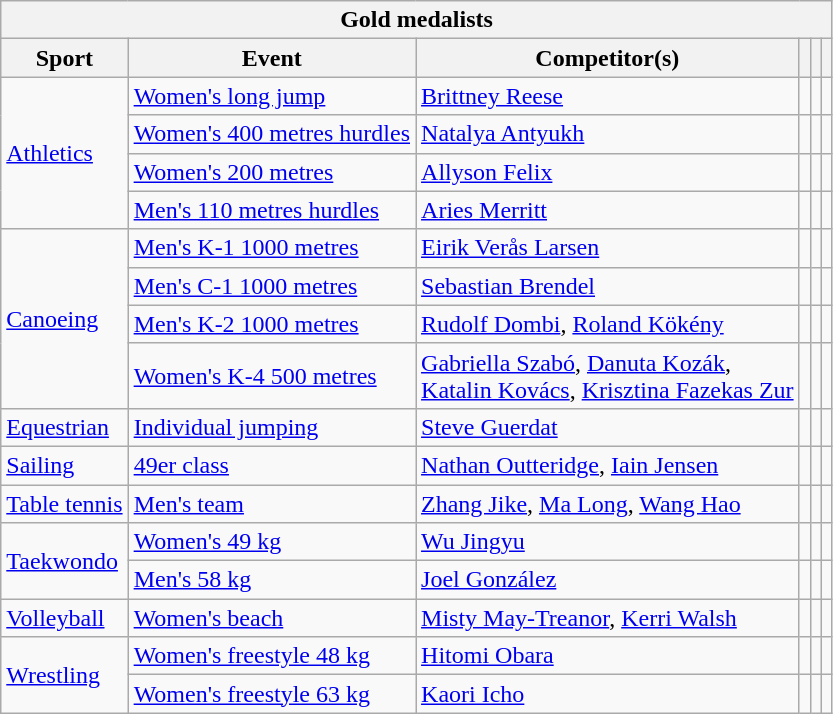<table class="wikitable">
<tr>
<th colspan="6">Gold medalists</th>
</tr>
<tr>
<th>Sport</th>
<th>Event</th>
<th>Competitor(s)</th>
<th></th>
<th></th>
<th></th>
</tr>
<tr>
<td rowspan="4"><a href='#'>Athletics</a></td>
<td><a href='#'>Women's long jump</a></td>
<td><a href='#'>Brittney Reese</a></td>
<td></td>
<td></td>
<td></td>
</tr>
<tr>
<td><a href='#'>Women's 400 metres hurdles</a></td>
<td><a href='#'>Natalya Antyukh</a></td>
<td></td>
<td></td>
<td></td>
</tr>
<tr>
<td><a href='#'>Women's 200 metres</a></td>
<td><a href='#'>Allyson Felix</a></td>
<td></td>
<td></td>
<td></td>
</tr>
<tr>
<td><a href='#'>Men's 110 metres hurdles</a></td>
<td><a href='#'>Aries Merritt</a></td>
<td></td>
<td></td>
<td></td>
</tr>
<tr>
<td rowspan="4"><a href='#'>Canoeing</a></td>
<td><a href='#'>Men's K-1 1000 metres</a></td>
<td><a href='#'>Eirik Verås Larsen</a></td>
<td></td>
<td></td>
<td></td>
</tr>
<tr>
<td><a href='#'>Men's C-1 1000 metres</a></td>
<td><a href='#'>Sebastian Brendel</a></td>
<td></td>
<td></td>
<td></td>
</tr>
<tr>
<td><a href='#'>Men's K-2 1000 metres</a></td>
<td><a href='#'>Rudolf Dombi</a>, <a href='#'>Roland Kökény</a></td>
<td></td>
<td></td>
<td></td>
</tr>
<tr>
<td><a href='#'>Women's K-4 500 metres</a></td>
<td><a href='#'>Gabriella Szabó</a>, <a href='#'>Danuta Kozák</a>,<br><a href='#'>Katalin Kovács</a>, <a href='#'>Krisztina Fazekas Zur</a></td>
<td></td>
<td></td>
<td></td>
</tr>
<tr>
<td><a href='#'>Equestrian</a></td>
<td><a href='#'>Individual jumping</a></td>
<td><a href='#'>Steve Guerdat</a></td>
<td></td>
<td></td>
<td></td>
</tr>
<tr>
<td><a href='#'>Sailing</a></td>
<td><a href='#'>49er class</a></td>
<td><a href='#'>Nathan Outteridge</a>, <a href='#'>Iain Jensen</a></td>
<td></td>
<td></td>
<td></td>
</tr>
<tr>
<td><a href='#'>Table tennis</a></td>
<td><a href='#'>Men's team</a></td>
<td><a href='#'>Zhang Jike</a>, <a href='#'>Ma Long</a>, <a href='#'>Wang Hao</a></td>
<td></td>
<td></td>
<td></td>
</tr>
<tr>
<td rowspan="2"><a href='#'>Taekwondo</a></td>
<td><a href='#'>Women's 49 kg</a></td>
<td><a href='#'>Wu Jingyu</a></td>
<td></td>
<td></td>
<td></td>
</tr>
<tr>
<td><a href='#'>Men's 58 kg</a></td>
<td><a href='#'>Joel González</a></td>
<td></td>
<td></td>
<td></td>
</tr>
<tr>
<td><a href='#'>Volleyball</a></td>
<td><a href='#'>Women's beach</a></td>
<td><a href='#'>Misty May-Treanor</a>, <a href='#'>Kerri Walsh</a></td>
<td></td>
<td></td>
<td></td>
</tr>
<tr>
<td rowspan="2"><a href='#'>Wrestling</a></td>
<td><a href='#'>Women's freestyle 48 kg</a></td>
<td><a href='#'>Hitomi Obara</a></td>
<td></td>
<td></td>
<td></td>
</tr>
<tr>
<td><a href='#'>Women's freestyle 63 kg</a></td>
<td><a href='#'>Kaori Icho</a></td>
<td></td>
<td></td>
<td></td>
</tr>
</table>
